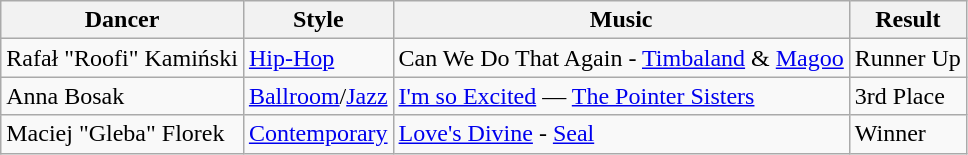<table class="wikitable">
<tr>
<th>Dancer</th>
<th>Style</th>
<th>Music</th>
<th>Result</th>
</tr>
<tr>
<td>Rafał "Roofi" Kamiński</td>
<td><a href='#'>Hip-Hop</a></td>
<td>Can We Do That Again - <a href='#'>Timbaland</a> & <a href='#'>Magoo</a></td>
<td>Runner Up</td>
</tr>
<tr>
<td>Anna Bosak</td>
<td><a href='#'>Ballroom</a>/<a href='#'>Jazz</a></td>
<td><a href='#'>I'm so Excited</a> — <a href='#'>The Pointer Sisters</a></td>
<td>3rd Place</td>
</tr>
<tr>
<td>Maciej "Gleba" Florek</td>
<td><a href='#'>Contemporary</a></td>
<td><a href='#'>Love's Divine</a> - <a href='#'>Seal</a></td>
<td>Winner</td>
</tr>
</table>
